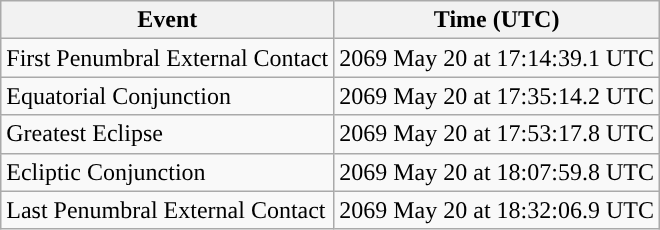<table class="wikitable">
<tr>
<th>Event</th>
<th>Time (UTC)</th>
</tr>
<tr>
<td>First Penumbral External Contact</td>
<td>2069 May 20 at 17:14:39.1 UTC</td>
</tr>
<tr>
<td>Equatorial Conjunction</td>
<td>2069 May 20 at 17:35:14.2 UTC</td>
</tr>
<tr>
<td>Greatest Eclipse</td>
<td>2069 May 20 at 17:53:17.8 UTC</td>
</tr>
<tr>
<td>Ecliptic Conjunction</td>
<td>2069 May 20 at 18:07:59.8 UTC</td>
</tr>
<tr>
<td>Last Penumbral External Contact</td>
<td>2069 May 20 at 18:32:06.9 UTC</td>
</tr>
</table>
